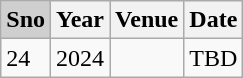<table class="wikitable sortable">
<tr>
<th style="background:#cfcfcf; text-align:center;">Sno</th>
<th>Year</th>
<th>Venue</th>
<th>Date</th>
</tr>
<tr>
<td>24</td>
<td>2024</td>
<td></td>
<td>TBD</td>
</tr>
</table>
